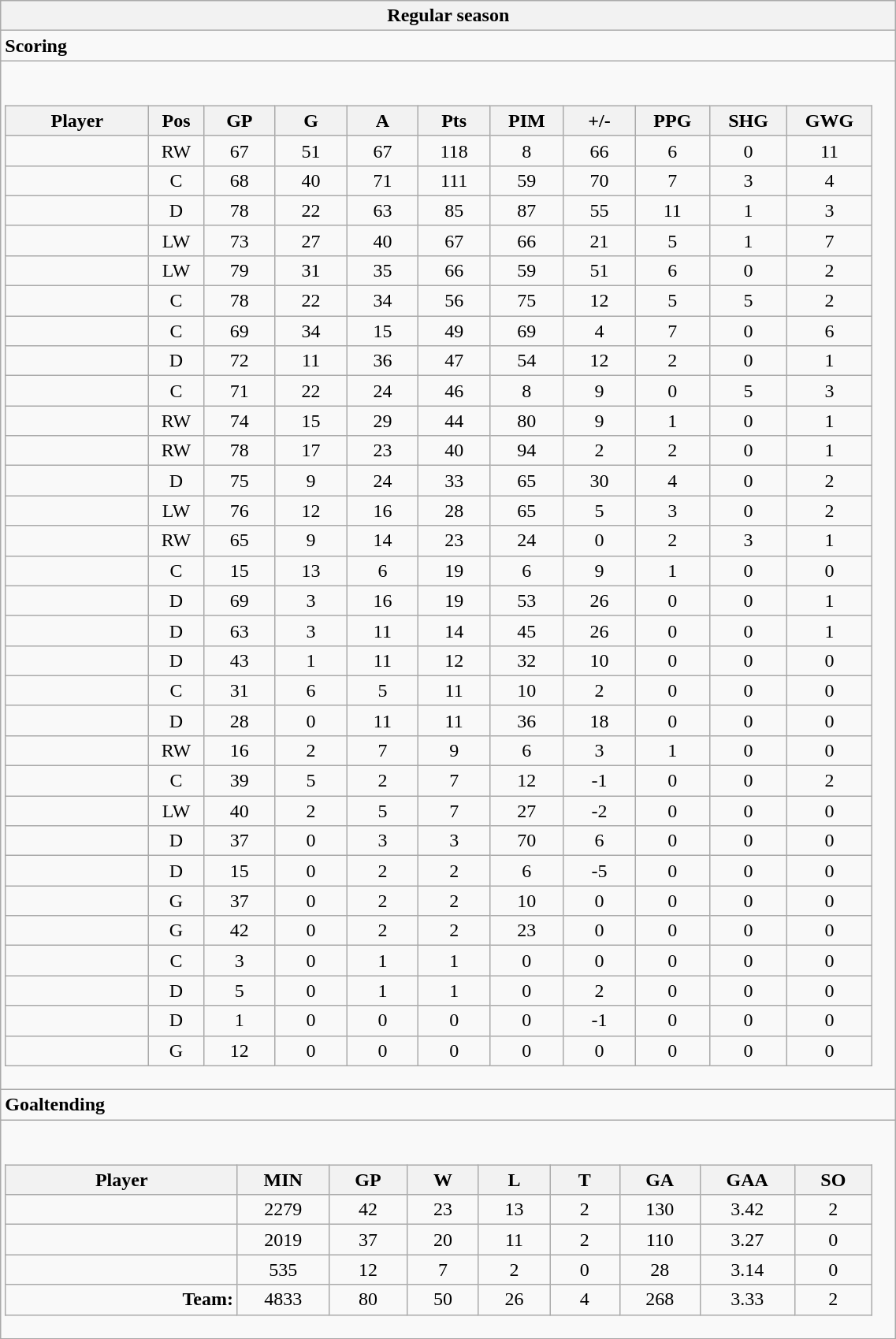<table class="wikitable collapsible" width="60%" border="1">
<tr>
<th>Regular season</th>
</tr>
<tr>
<td class="tocccolors"><strong>Scoring</strong></td>
</tr>
<tr>
<td><br><table class="wikitable sortable">
<tr ALIGN="center">
<th bgcolor="#DDDDFF" width="10%">Player</th>
<th bgcolor="#DDDDFF" width="3%" title="Position">Pos</th>
<th bgcolor="#DDDDFF" width="5%" title="Games played">GP</th>
<th bgcolor="#DDDDFF" width="5%" title="Goals">G</th>
<th bgcolor="#DDDDFF" width="5%" title="Assists">A</th>
<th bgcolor="#DDDDFF" width="5%" title="Points">Pts</th>
<th bgcolor="#DDDDFF" width="5%" title="Penalties in Minutes">PIM</th>
<th bgcolor="#DDDDFF" width="5%" title="Plus/minus">+/-</th>
<th bgcolor="#DDDDFF" width="5%" title="Power play goals">PPG</th>
<th bgcolor="#DDDDFF" width="5%" title="Short-handed goals">SHG</th>
<th bgcolor="#DDDDFF" width="5%" title="Game-winning goals">GWG</th>
</tr>
<tr align="center">
<td align="right"></td>
<td>RW</td>
<td>67</td>
<td>51</td>
<td>67</td>
<td>118</td>
<td>8</td>
<td>66</td>
<td>6</td>
<td>0</td>
<td>11</td>
</tr>
<tr align="center">
<td align="right"></td>
<td>C</td>
<td>68</td>
<td>40</td>
<td>71</td>
<td>111</td>
<td>59</td>
<td>70</td>
<td>7</td>
<td>3</td>
<td>4</td>
</tr>
<tr align="center">
<td align="right"></td>
<td>D</td>
<td>78</td>
<td>22</td>
<td>63</td>
<td>85</td>
<td>87</td>
<td>55</td>
<td>11</td>
<td>1</td>
<td>3</td>
</tr>
<tr align="center">
<td align="right"></td>
<td>LW</td>
<td>73</td>
<td>27</td>
<td>40</td>
<td>67</td>
<td>66</td>
<td>21</td>
<td>5</td>
<td>1</td>
<td>7</td>
</tr>
<tr align="center">
<td align="right"></td>
<td>LW</td>
<td>79</td>
<td>31</td>
<td>35</td>
<td>66</td>
<td>59</td>
<td>51</td>
<td>6</td>
<td>0</td>
<td>2</td>
</tr>
<tr align="center">
<td align="right"></td>
<td>C</td>
<td>78</td>
<td>22</td>
<td>34</td>
<td>56</td>
<td>75</td>
<td>12</td>
<td>5</td>
<td>5</td>
<td>2</td>
</tr>
<tr align="center">
<td align="right"></td>
<td>C</td>
<td>69</td>
<td>34</td>
<td>15</td>
<td>49</td>
<td>69</td>
<td>4</td>
<td>7</td>
<td>0</td>
<td>6</td>
</tr>
<tr align="center">
<td align="right"></td>
<td>D</td>
<td>72</td>
<td>11</td>
<td>36</td>
<td>47</td>
<td>54</td>
<td>12</td>
<td>2</td>
<td>0</td>
<td>1</td>
</tr>
<tr align="center">
<td align="right"></td>
<td>C</td>
<td>71</td>
<td>22</td>
<td>24</td>
<td>46</td>
<td>8</td>
<td>9</td>
<td>0</td>
<td>5</td>
<td>3</td>
</tr>
<tr align="center">
<td align="right"></td>
<td>RW</td>
<td>74</td>
<td>15</td>
<td>29</td>
<td>44</td>
<td>80</td>
<td>9</td>
<td>1</td>
<td>0</td>
<td>1</td>
</tr>
<tr align="center">
<td align="right"></td>
<td>RW</td>
<td>78</td>
<td>17</td>
<td>23</td>
<td>40</td>
<td>94</td>
<td>2</td>
<td>2</td>
<td>0</td>
<td>1</td>
</tr>
<tr align="center">
<td align="right"></td>
<td>D</td>
<td>75</td>
<td>9</td>
<td>24</td>
<td>33</td>
<td>65</td>
<td>30</td>
<td>4</td>
<td>0</td>
<td>2</td>
</tr>
<tr align="center">
<td align="right"></td>
<td>LW</td>
<td>76</td>
<td>12</td>
<td>16</td>
<td>28</td>
<td>65</td>
<td>5</td>
<td>3</td>
<td>0</td>
<td>2</td>
</tr>
<tr align="center">
<td align="right"></td>
<td>RW</td>
<td>65</td>
<td>9</td>
<td>14</td>
<td>23</td>
<td>24</td>
<td>0</td>
<td>2</td>
<td>3</td>
<td>1</td>
</tr>
<tr align="center">
<td align="right"></td>
<td>C</td>
<td>15</td>
<td>13</td>
<td>6</td>
<td>19</td>
<td>6</td>
<td>9</td>
<td>1</td>
<td>0</td>
<td>0</td>
</tr>
<tr align="center">
<td align="right"></td>
<td>D</td>
<td>69</td>
<td>3</td>
<td>16</td>
<td>19</td>
<td>53</td>
<td>26</td>
<td>0</td>
<td>0</td>
<td>1</td>
</tr>
<tr align="center">
<td align="right"></td>
<td>D</td>
<td>63</td>
<td>3</td>
<td>11</td>
<td>14</td>
<td>45</td>
<td>26</td>
<td>0</td>
<td>0</td>
<td>1</td>
</tr>
<tr align="center">
<td align="right"></td>
<td>D</td>
<td>43</td>
<td>1</td>
<td>11</td>
<td>12</td>
<td>32</td>
<td>10</td>
<td>0</td>
<td>0</td>
<td>0</td>
</tr>
<tr align="center">
<td align="right"></td>
<td>C</td>
<td>31</td>
<td>6</td>
<td>5</td>
<td>11</td>
<td>10</td>
<td>2</td>
<td>0</td>
<td>0</td>
<td>0</td>
</tr>
<tr align="center">
<td align="right"></td>
<td>D</td>
<td>28</td>
<td>0</td>
<td>11</td>
<td>11</td>
<td>36</td>
<td>18</td>
<td>0</td>
<td>0</td>
<td>0</td>
</tr>
<tr align="center">
<td align="right"></td>
<td>RW</td>
<td>16</td>
<td>2</td>
<td>7</td>
<td>9</td>
<td>6</td>
<td>3</td>
<td>1</td>
<td>0</td>
<td>0</td>
</tr>
<tr align="center">
<td align="right"></td>
<td>C</td>
<td>39</td>
<td>5</td>
<td>2</td>
<td>7</td>
<td>12</td>
<td>-1</td>
<td>0</td>
<td>0</td>
<td>2</td>
</tr>
<tr align="center">
<td align="right"></td>
<td>LW</td>
<td>40</td>
<td>2</td>
<td>5</td>
<td>7</td>
<td>27</td>
<td>-2</td>
<td>0</td>
<td>0</td>
<td>0</td>
</tr>
<tr align="center">
<td align="right"></td>
<td>D</td>
<td>37</td>
<td>0</td>
<td>3</td>
<td>3</td>
<td>70</td>
<td>6</td>
<td>0</td>
<td>0</td>
<td>0</td>
</tr>
<tr align="center">
<td align="right"></td>
<td>D</td>
<td>15</td>
<td>0</td>
<td>2</td>
<td>2</td>
<td>6</td>
<td>-5</td>
<td>0</td>
<td>0</td>
<td>0</td>
</tr>
<tr align="center">
<td align="right"></td>
<td>G</td>
<td>37</td>
<td>0</td>
<td>2</td>
<td>2</td>
<td>10</td>
<td>0</td>
<td>0</td>
<td>0</td>
<td>0</td>
</tr>
<tr align="center">
<td align="right"></td>
<td>G</td>
<td>42</td>
<td>0</td>
<td>2</td>
<td>2</td>
<td>23</td>
<td>0</td>
<td>0</td>
<td>0</td>
<td>0</td>
</tr>
<tr align="center">
<td align="right"></td>
<td>C</td>
<td>3</td>
<td>0</td>
<td>1</td>
<td>1</td>
<td>0</td>
<td>0</td>
<td>0</td>
<td>0</td>
<td>0</td>
</tr>
<tr align="center">
<td align="right"></td>
<td>D</td>
<td>5</td>
<td>0</td>
<td>1</td>
<td>1</td>
<td>0</td>
<td>2</td>
<td>0</td>
<td>0</td>
<td>0</td>
</tr>
<tr align="center">
<td align="right"></td>
<td>D</td>
<td>1</td>
<td>0</td>
<td>0</td>
<td>0</td>
<td>0</td>
<td>-1</td>
<td>0</td>
<td>0</td>
<td>0</td>
</tr>
<tr align="center">
<td align="right"></td>
<td>G</td>
<td>12</td>
<td>0</td>
<td>0</td>
<td>0</td>
<td>0</td>
<td>0</td>
<td>0</td>
<td>0</td>
<td>0</td>
</tr>
</table>
</td>
</tr>
<tr>
<td class="toccolors"><strong>Goaltending</strong></td>
</tr>
<tr>
<td><br><table class="wikitable sortable">
<tr>
<th bgcolor="#DDDDFF" width="10%">Player</th>
<th width="3%" bgcolor="#DDDDFF" title="Minutes played">MIN</th>
<th width="3%" bgcolor="#DDDDFF" title="Games played in">GP</th>
<th width="3%" bgcolor="#DDDDFF" title="Wins">W</th>
<th width="3%" bgcolor="#DDDDFF"title="Losses">L</th>
<th width="3%" bgcolor="#DDDDFF" title="Ties">T</th>
<th width="3%" bgcolor="#DDDDFF" title="Goals against">GA</th>
<th width="3%" bgcolor="#DDDDFF" title="Goals against average">GAA</th>
<th width="3%" bgcolor="#DDDDFF"title="Shut-outs">SO</th>
</tr>
<tr align="center">
<td align="right"></td>
<td>2279</td>
<td>42</td>
<td>23</td>
<td>13</td>
<td>2</td>
<td>130</td>
<td>3.42</td>
<td>2</td>
</tr>
<tr align="center">
<td align="right"></td>
<td>2019</td>
<td>37</td>
<td>20</td>
<td>11</td>
<td>2</td>
<td>110</td>
<td>3.27</td>
<td>0</td>
</tr>
<tr align="center">
<td align="right"></td>
<td>535</td>
<td>12</td>
<td>7</td>
<td>2</td>
<td>0</td>
<td>28</td>
<td>3.14</td>
<td>0</td>
</tr>
<tr align="center">
<td align="right"><strong>Team:</strong></td>
<td>4833</td>
<td>80</td>
<td>50</td>
<td>26</td>
<td>4</td>
<td>268</td>
<td>3.33</td>
<td>2</td>
</tr>
</table>
</td>
</tr>
<tr>
</tr>
</table>
